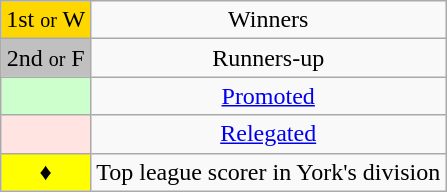<table class="wikitable" style="text-align: center;">
<tr>
<td style="background: gold;">1st <small>or</small> W</td>
<td>Winners</td>
</tr>
<tr>
<td style="background: silver;">2nd <small>or</small> F</td>
<td>Runners-up</td>
</tr>
<tr>
<td style="background: #cfc;"></td>
<td><a href='#'>Promoted</a></td>
</tr>
<tr>
<td style="background: MistyRose;"></td>
<td><a href='#'>Relegated</a></td>
</tr>
<tr>
<td style="background: yellow;">♦</td>
<td>Top league scorer in York's division</td>
</tr>
</table>
